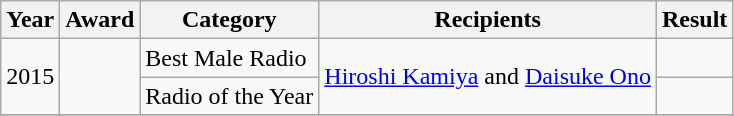<table class="wikitable">
<tr>
<th>Year</th>
<th>Award</th>
<th>Category</th>
<th>Recipients</th>
<th>Result</th>
</tr>
<tr>
<td rowspan="2">2015</td>
<td rowspan="2"></td>
<td>Best Male Radio</td>
<td rowspan="2"><a href='#'>Hiroshi Kamiya</a> and <a href='#'>Daisuke Ono</a></td>
<td></td>
</tr>
<tr>
<td>Radio of the Year</td>
<td></td>
</tr>
<tr>
</tr>
</table>
